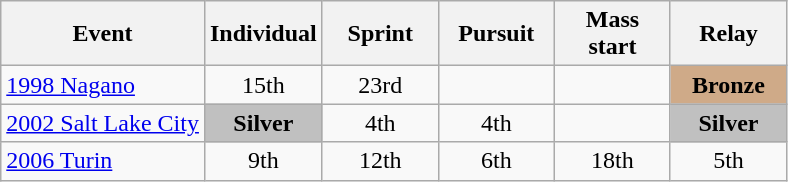<table class="wikitable" style="text-align: center;">
<tr ">
<th>Event</th>
<th style="width:70px;">Individual</th>
<th style="width:70px;">Sprint</th>
<th style="width:70px;">Pursuit</th>
<th style="width:70px;">Mass start</th>
<th style="width:70px;">Relay</th>
</tr>
<tr>
<td align=left> <a href='#'>1998 Nagano</a></td>
<td>15th</td>
<td>23rd</td>
<td></td>
<td></td>
<td style="background:#cfaa88;"><strong>Bronze</strong></td>
</tr>
<tr>
<td align=left> <a href='#'>2002 Salt Lake City</a></td>
<td style="background:silver;"><strong>Silver</strong></td>
<td>4th</td>
<td>4th</td>
<td></td>
<td style="background:silver;"><strong>Silver</strong></td>
</tr>
<tr>
<td align=left> <a href='#'>2006 Turin</a></td>
<td>9th</td>
<td>12th</td>
<td>6th</td>
<td>18th</td>
<td>5th</td>
</tr>
</table>
